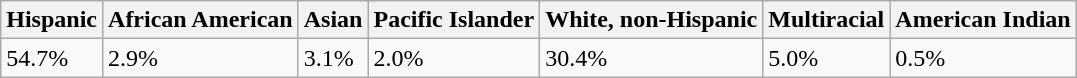<table class="wikitable">
<tr>
<th>Hispanic</th>
<th>African American</th>
<th>Asian</th>
<th>Pacific Islander</th>
<th>White, non-Hispanic</th>
<th>Multiracial</th>
<th>American Indian</th>
</tr>
<tr>
<td>54.7%</td>
<td>2.9%</td>
<td>3.1%</td>
<td>2.0%</td>
<td>30.4%</td>
<td>5.0%</td>
<td>0.5%</td>
</tr>
</table>
